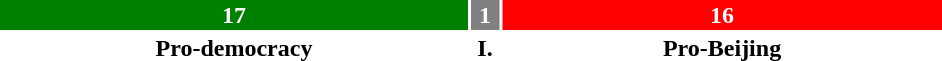<table style="width:50%; text-align:center;">
<tr style="color:white;">
<td style="background:green; width:50%;"><strong>17</strong></td>
<td style="background:gray; width:3%;"><strong>1</strong></td>
<td style="background:red; width:47%;"><strong>16</strong></td>
</tr>
<tr>
<td><span><strong>Pro-democracy</strong></span></td>
<td><span><strong>I.</strong></span></td>
<td><span><strong>Pro-Beijing</strong></span></td>
</tr>
</table>
